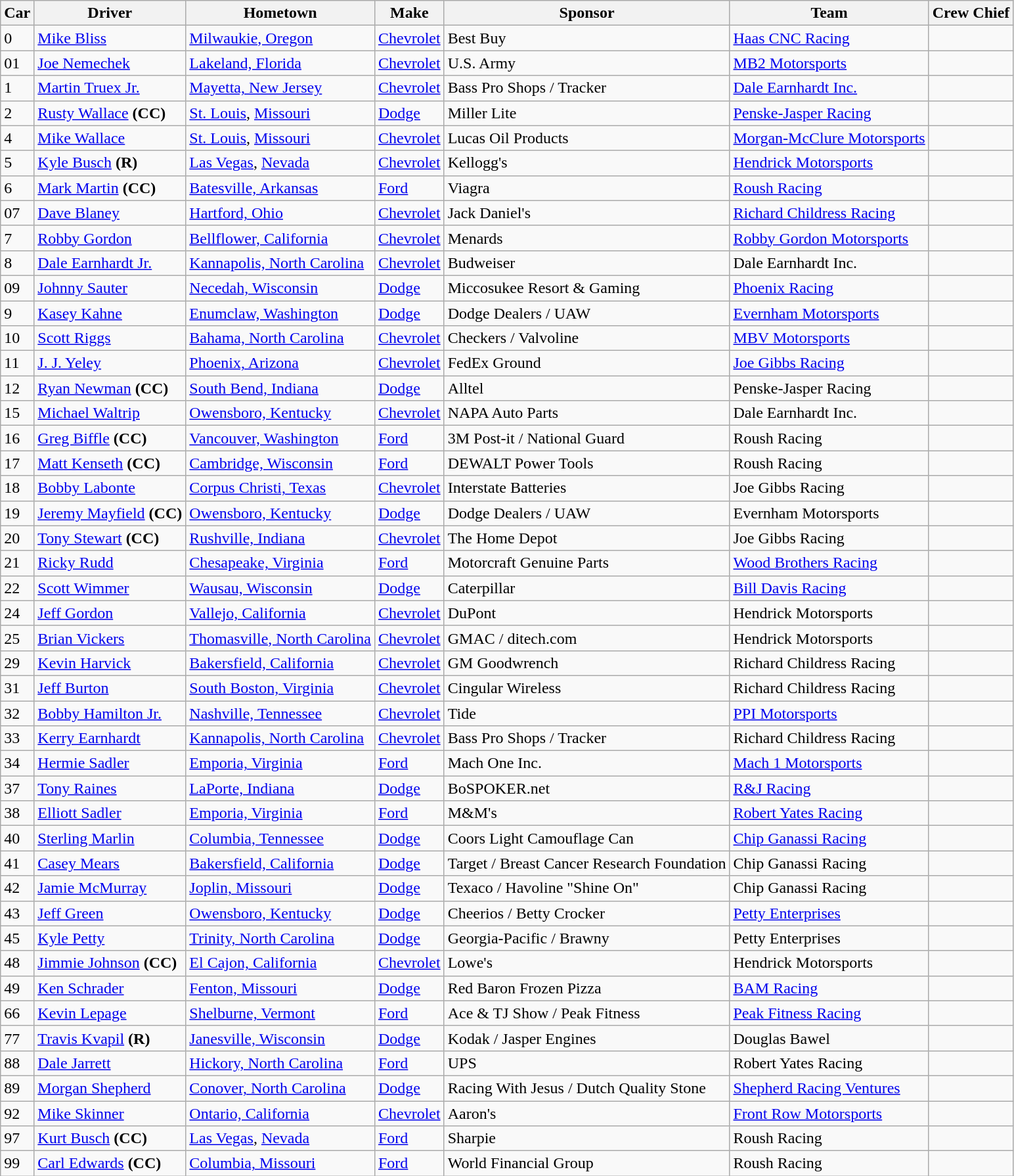<table class="wikitable">
<tr>
<th colspan="1" rowspan="1">Car</th>
<th colspan="1" rowspan="1"><abbr>Driver</abbr></th>
<th colspan="1" rowspan="1"><abbr>Hometown</abbr></th>
<th colspan="1" rowspan="1"><abbr>Make</abbr></th>
<th colspan="1" rowspan="1"><abbr>Sponsor</abbr></th>
<th colspan="1" rowspan="1"><abbr>Team</abbr></th>
<th colspan="1" rowspan="1"><abbr>Crew Chief</abbr></th>
</tr>
<tr>
<td>0</td>
<td><a href='#'>Mike Bliss</a></td>
<td><a href='#'>Milwaukie, Oregon</a></td>
<td><a href='#'>Chevrolet</a></td>
<td>Best Buy</td>
<td><a href='#'>Haas CNC Racing</a></td>
<td></td>
</tr>
<tr>
<td>01</td>
<td><a href='#'>Joe Nemechek</a></td>
<td><a href='#'>Lakeland, Florida</a></td>
<td><a href='#'>Chevrolet</a></td>
<td>U.S. Army</td>
<td><a href='#'>MB2 Motorsports</a></td>
<td></td>
</tr>
<tr>
<td>1</td>
<td><a href='#'>Martin Truex Jr.</a></td>
<td><a href='#'>Mayetta, New Jersey</a></td>
<td><a href='#'>Chevrolet</a></td>
<td>Bass Pro Shops / Tracker</td>
<td><a href='#'>Dale Earnhardt Inc.</a></td>
<td></td>
</tr>
<tr>
<td>2</td>
<td><a href='#'>Rusty Wallace</a> <strong>(CC)</strong></td>
<td><a href='#'>St. Louis</a>, <a href='#'>Missouri</a></td>
<td><a href='#'>Dodge</a></td>
<td>Miller Lite</td>
<td><a href='#'>Penske-Jasper Racing</a></td>
<td></td>
</tr>
<tr>
<td>4</td>
<td><a href='#'>Mike Wallace</a></td>
<td><a href='#'>St. Louis</a>, <a href='#'>Missouri</a></td>
<td><a href='#'>Chevrolet</a></td>
<td>Lucas Oil Products</td>
<td><a href='#'>Morgan-McClure Motorsports</a></td>
<td></td>
</tr>
<tr>
<td>5</td>
<td><a href='#'>Kyle Busch</a> <strong>(R)</strong></td>
<td><a href='#'>Las Vegas</a>, <a href='#'>Nevada</a></td>
<td><a href='#'>Chevrolet</a></td>
<td>Kellogg's</td>
<td><a href='#'>Hendrick Motorsports</a></td>
<td></td>
</tr>
<tr>
<td>6</td>
<td><a href='#'>Mark Martin</a> <strong>(CC)</strong></td>
<td><a href='#'>Batesville, Arkansas</a></td>
<td><a href='#'>Ford</a></td>
<td>Viagra</td>
<td><a href='#'>Roush Racing</a></td>
<td></td>
</tr>
<tr>
<td>07</td>
<td><a href='#'>Dave Blaney</a></td>
<td><a href='#'>Hartford, Ohio</a></td>
<td><a href='#'>Chevrolet</a></td>
<td>Jack Daniel's</td>
<td><a href='#'>Richard Childress Racing</a></td>
<td></td>
</tr>
<tr>
<td>7</td>
<td><a href='#'>Robby Gordon</a></td>
<td><a href='#'>Bellflower, California</a></td>
<td><a href='#'>Chevrolet</a></td>
<td>Menards</td>
<td><a href='#'>Robby Gordon Motorsports</a></td>
<td></td>
</tr>
<tr>
<td>8</td>
<td><a href='#'>Dale Earnhardt Jr.</a></td>
<td><a href='#'>Kannapolis, North Carolina</a></td>
<td><a href='#'>Chevrolet</a></td>
<td>Budweiser</td>
<td>Dale Earnhardt Inc.</td>
<td></td>
</tr>
<tr>
<td>09</td>
<td><a href='#'>Johnny Sauter</a></td>
<td><a href='#'>Necedah, Wisconsin</a></td>
<td><a href='#'>Dodge</a></td>
<td>Miccosukee Resort & Gaming</td>
<td><a href='#'>Phoenix Racing</a></td>
<td></td>
</tr>
<tr>
<td>9</td>
<td><a href='#'>Kasey Kahne</a></td>
<td><a href='#'>Enumclaw, Washington</a></td>
<td><a href='#'>Dodge</a></td>
<td>Dodge Dealers / UAW</td>
<td><a href='#'>Evernham Motorsports</a></td>
<td></td>
</tr>
<tr>
<td>10</td>
<td><a href='#'>Scott Riggs</a></td>
<td><a href='#'>Bahama, North Carolina</a></td>
<td><a href='#'>Chevrolet</a></td>
<td>Checkers / Valvoline</td>
<td><a href='#'>MBV Motorsports</a></td>
<td></td>
</tr>
<tr>
<td>11</td>
<td><a href='#'>J. J. Yeley</a></td>
<td><a href='#'>Phoenix, Arizona</a></td>
<td><a href='#'>Chevrolet</a></td>
<td>FedEx Ground</td>
<td><a href='#'>Joe Gibbs Racing</a></td>
<td></td>
</tr>
<tr>
<td>12</td>
<td><a href='#'>Ryan Newman</a> <strong>(CC)</strong></td>
<td><a href='#'>South Bend, Indiana</a></td>
<td><a href='#'>Dodge</a></td>
<td>Alltel</td>
<td>Penske-Jasper Racing</td>
<td></td>
</tr>
<tr>
<td>15</td>
<td><a href='#'>Michael Waltrip</a></td>
<td><a href='#'>Owensboro, Kentucky</a></td>
<td><a href='#'>Chevrolet</a></td>
<td>NAPA Auto Parts</td>
<td>Dale Earnhardt Inc.</td>
<td></td>
</tr>
<tr>
<td>16</td>
<td><a href='#'>Greg Biffle</a> <strong>(CC)</strong></td>
<td><a href='#'>Vancouver, Washington</a></td>
<td><a href='#'>Ford</a></td>
<td>3M Post-it / National Guard</td>
<td>Roush Racing</td>
<td></td>
</tr>
<tr>
<td>17</td>
<td><a href='#'>Matt Kenseth</a> <strong>(CC)</strong></td>
<td><a href='#'>Cambridge, Wisconsin</a></td>
<td><a href='#'>Ford</a></td>
<td>DEWALT Power Tools</td>
<td>Roush Racing</td>
<td></td>
</tr>
<tr>
<td>18</td>
<td><a href='#'>Bobby Labonte</a></td>
<td><a href='#'>Corpus Christi, Texas</a></td>
<td><a href='#'>Chevrolet</a></td>
<td>Interstate Batteries</td>
<td>Joe Gibbs Racing</td>
<td></td>
</tr>
<tr>
<td>19</td>
<td><a href='#'>Jeremy Mayfield</a> <strong>(CC)</strong></td>
<td><a href='#'>Owensboro, Kentucky</a></td>
<td><a href='#'>Dodge</a></td>
<td>Dodge Dealers / UAW</td>
<td>Evernham Motorsports</td>
<td></td>
</tr>
<tr>
<td>20</td>
<td><a href='#'>Tony Stewart</a> <strong>(CC)</strong></td>
<td><a href='#'>Rushville, Indiana</a></td>
<td><a href='#'>Chevrolet</a></td>
<td>The Home Depot</td>
<td>Joe Gibbs Racing</td>
<td></td>
</tr>
<tr>
<td>21</td>
<td><a href='#'>Ricky Rudd</a></td>
<td><a href='#'>Chesapeake, Virginia</a></td>
<td><a href='#'>Ford</a></td>
<td>Motorcraft Genuine Parts</td>
<td><a href='#'>Wood Brothers Racing</a></td>
<td></td>
</tr>
<tr>
<td>22</td>
<td><a href='#'>Scott Wimmer</a></td>
<td><a href='#'>Wausau, Wisconsin</a></td>
<td><a href='#'>Dodge</a></td>
<td>Caterpillar</td>
<td><a href='#'>Bill Davis Racing</a></td>
<td></td>
</tr>
<tr>
<td>24</td>
<td><a href='#'>Jeff Gordon</a></td>
<td><a href='#'>Vallejo, California</a></td>
<td><a href='#'>Chevrolet</a></td>
<td>DuPont</td>
<td>Hendrick Motorsports</td>
<td></td>
</tr>
<tr>
<td>25</td>
<td><a href='#'>Brian Vickers</a></td>
<td><a href='#'>Thomasville, North Carolina</a></td>
<td><a href='#'>Chevrolet</a></td>
<td>GMAC / ditech.com</td>
<td>Hendrick Motorsports</td>
<td></td>
</tr>
<tr>
<td>29</td>
<td><a href='#'>Kevin Harvick</a></td>
<td><a href='#'>Bakersfield, California</a></td>
<td><a href='#'>Chevrolet</a></td>
<td>GM Goodwrench</td>
<td>Richard Childress Racing</td>
<td></td>
</tr>
<tr>
<td>31</td>
<td><a href='#'>Jeff Burton</a></td>
<td><a href='#'>South Boston, Virginia</a></td>
<td><a href='#'>Chevrolet</a></td>
<td>Cingular Wireless</td>
<td>Richard Childress Racing</td>
<td></td>
</tr>
<tr>
<td>32</td>
<td><a href='#'>Bobby Hamilton Jr.</a></td>
<td><a href='#'>Nashville, Tennessee</a></td>
<td><a href='#'>Chevrolet</a></td>
<td>Tide</td>
<td><a href='#'>PPI Motorsports</a></td>
<td></td>
</tr>
<tr>
<td>33</td>
<td><a href='#'>Kerry Earnhardt</a></td>
<td><a href='#'>Kannapolis, North Carolina</a></td>
<td><a href='#'>Chevrolet</a></td>
<td>Bass Pro Shops / Tracker</td>
<td>Richard Childress Racing</td>
<td></td>
</tr>
<tr>
<td>34</td>
<td><a href='#'>Hermie Sadler</a></td>
<td><a href='#'>Emporia, Virginia</a></td>
<td><a href='#'>Ford</a></td>
<td>Mach One Inc.</td>
<td><a href='#'>Mach 1 Motorsports</a></td>
<td></td>
</tr>
<tr>
<td>37</td>
<td><a href='#'>Tony Raines</a></td>
<td><a href='#'>LaPorte, Indiana</a></td>
<td><a href='#'>Dodge</a></td>
<td>BoSPOKER.net</td>
<td><a href='#'>R&J Racing</a></td>
<td></td>
</tr>
<tr>
<td>38</td>
<td><a href='#'>Elliott Sadler</a></td>
<td><a href='#'>Emporia, Virginia</a></td>
<td><a href='#'>Ford</a></td>
<td>M&M's</td>
<td><a href='#'>Robert Yates Racing</a></td>
<td></td>
</tr>
<tr>
<td>40</td>
<td><a href='#'>Sterling Marlin</a></td>
<td><a href='#'>Columbia, Tennessee</a></td>
<td><a href='#'>Dodge</a></td>
<td>Coors Light Camouflage Can</td>
<td><a href='#'>Chip Ganassi Racing</a></td>
<td></td>
</tr>
<tr>
<td>41</td>
<td><a href='#'>Casey Mears</a></td>
<td><a href='#'>Bakersfield, California</a></td>
<td><a href='#'>Dodge</a></td>
<td>Target / Breast Cancer Research Foundation</td>
<td>Chip Ganassi Racing</td>
<td></td>
</tr>
<tr>
<td>42</td>
<td><a href='#'>Jamie McMurray</a></td>
<td><a href='#'>Joplin, Missouri</a></td>
<td><a href='#'>Dodge</a></td>
<td>Texaco / Havoline "Shine On"</td>
<td>Chip Ganassi Racing</td>
<td></td>
</tr>
<tr>
<td>43</td>
<td><a href='#'>Jeff Green</a></td>
<td><a href='#'>Owensboro, Kentucky</a></td>
<td><a href='#'>Dodge</a></td>
<td>Cheerios / Betty Crocker</td>
<td><a href='#'>Petty Enterprises</a></td>
<td></td>
</tr>
<tr>
<td>45</td>
<td><a href='#'>Kyle Petty</a></td>
<td><a href='#'>Trinity, North Carolina</a></td>
<td><a href='#'>Dodge</a></td>
<td>Georgia-Pacific / Brawny</td>
<td>Petty Enterprises</td>
<td></td>
</tr>
<tr>
<td>48</td>
<td><a href='#'>Jimmie Johnson</a> <strong>(CC)</strong></td>
<td><a href='#'>El Cajon, California</a></td>
<td><a href='#'>Chevrolet</a></td>
<td>Lowe's</td>
<td>Hendrick Motorsports</td>
<td></td>
</tr>
<tr>
<td>49</td>
<td><a href='#'>Ken Schrader</a></td>
<td><a href='#'>Fenton, Missouri</a></td>
<td><a href='#'>Dodge</a></td>
<td>Red Baron Frozen Pizza</td>
<td><a href='#'>BAM Racing</a></td>
<td></td>
</tr>
<tr>
<td>66</td>
<td><a href='#'>Kevin Lepage</a></td>
<td><a href='#'>Shelburne, Vermont</a></td>
<td><a href='#'>Ford</a></td>
<td>Ace & TJ Show / Peak Fitness</td>
<td><a href='#'>Peak Fitness Racing</a></td>
<td></td>
</tr>
<tr>
<td>77</td>
<td><a href='#'>Travis Kvapil</a> <strong>(R)</strong></td>
<td><a href='#'>Janesville, Wisconsin</a></td>
<td><a href='#'>Dodge</a></td>
<td>Kodak / Jasper Engines</td>
<td>Douglas Bawel</td>
<td></td>
</tr>
<tr>
<td>88</td>
<td><a href='#'>Dale Jarrett</a></td>
<td><a href='#'>Hickory, North Carolina</a></td>
<td><a href='#'>Ford</a></td>
<td>UPS</td>
<td>Robert Yates Racing</td>
<td></td>
</tr>
<tr>
<td>89</td>
<td><a href='#'>Morgan Shepherd</a></td>
<td><a href='#'>Conover, North Carolina</a></td>
<td><a href='#'>Dodge</a></td>
<td>Racing With Jesus / Dutch Quality Stone</td>
<td><a href='#'>Shepherd Racing Ventures</a></td>
<td></td>
</tr>
<tr>
<td>92</td>
<td><a href='#'>Mike Skinner</a></td>
<td><a href='#'>Ontario, California</a></td>
<td><a href='#'>Chevrolet</a></td>
<td>Aaron's</td>
<td><a href='#'>Front Row Motorsports</a></td>
<td></td>
</tr>
<tr>
<td>97</td>
<td><a href='#'>Kurt Busch</a> <strong>(CC)</strong></td>
<td><a href='#'>Las Vegas</a>, <a href='#'>Nevada</a></td>
<td><a href='#'>Ford</a></td>
<td>Sharpie</td>
<td>Roush Racing</td>
<td></td>
</tr>
<tr>
<td>99</td>
<td><a href='#'>Carl Edwards</a> <strong>(CC)</strong></td>
<td><a href='#'>Columbia, Missouri</a></td>
<td><a href='#'>Ford</a></td>
<td>World Financial Group</td>
<td>Roush Racing</td>
<td></td>
</tr>
</table>
